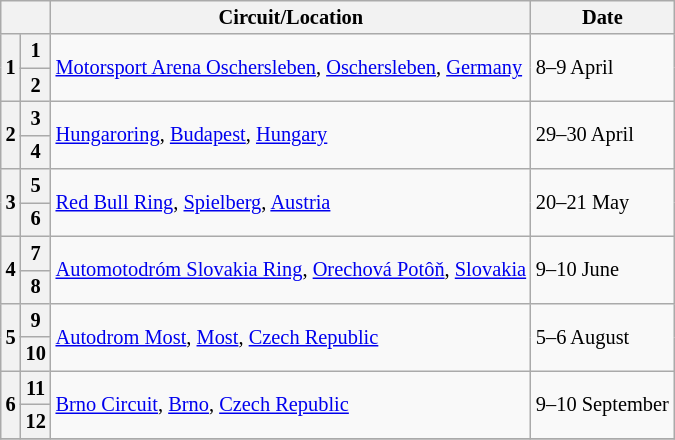<table class="wikitable" style="font-size: 85%;">
<tr>
<th colspan="2"></th>
<th>Circuit/Location</th>
<th>Date</th>
</tr>
<tr>
<th rowspan=2>1</th>
<th>1</th>
<td rowspan=2> <a href='#'>Motorsport Arena Oschersleben</a>, <a href='#'>Oschersleben</a>, <a href='#'>Germany</a></td>
<td rowspan=2>8–9 April</td>
</tr>
<tr>
<th>2</th>
</tr>
<tr>
<th rowspan=2>2</th>
<th>3</th>
<td rowspan=2> <a href='#'>Hungaroring</a>, <a href='#'>Budapest</a>, <a href='#'>Hungary</a></td>
<td rowspan=2>29–30 April</td>
</tr>
<tr>
<th>4</th>
</tr>
<tr>
<th rowspan=2>3</th>
<th>5</th>
<td rowspan=2> <a href='#'>Red Bull Ring</a>, <a href='#'>Spielberg</a>, <a href='#'>Austria</a></td>
<td rowspan=2>20–21 May</td>
</tr>
<tr>
<th>6</th>
</tr>
<tr>
<th rowspan=2>4</th>
<th>7</th>
<td rowspan=2> <a href='#'>Automotodróm Slovakia Ring</a>, <a href='#'>Orechová Potôň</a>, <a href='#'>Slovakia</a></td>
<td rowspan=2>9–10 June</td>
</tr>
<tr>
<th>8</th>
</tr>
<tr>
<th rowspan=2>5</th>
<th>9</th>
<td rowspan=2> <a href='#'>Autodrom Most</a>, <a href='#'>Most</a>, <a href='#'>Czech Republic</a></td>
<td rowspan=2>5–6 August</td>
</tr>
<tr>
<th>10</th>
</tr>
<tr>
<th rowspan=2>6</th>
<th>11</th>
<td rowspan=2> <a href='#'>Brno Circuit</a>, <a href='#'>Brno</a>, <a href='#'>Czech Republic</a></td>
<td rowspan=2>9–10 September</td>
</tr>
<tr>
<th>12</th>
</tr>
<tr>
</tr>
</table>
